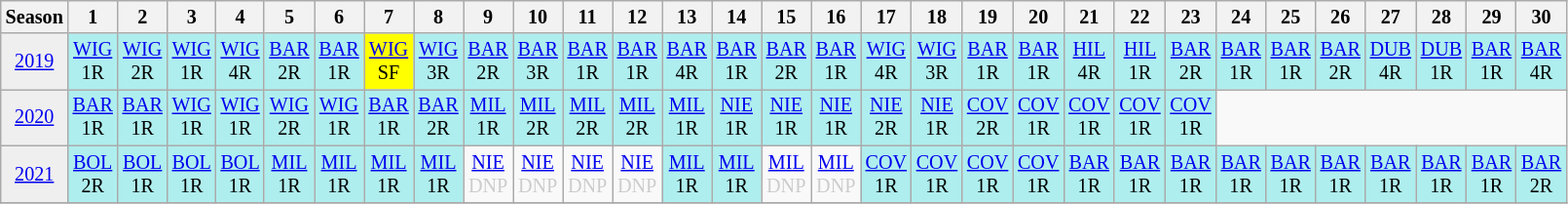<table class="wikitable" style="width:20%; margin:0; font-size:84%">
<tr>
<th>Season</th>
<th>1</th>
<th>2</th>
<th>3</th>
<th>4</th>
<th>5</th>
<th>6</th>
<th>7</th>
<th>8</th>
<th>9</th>
<th>10</th>
<th>11</th>
<th>12</th>
<th>13</th>
<th>14</th>
<th>15</th>
<th>16</th>
<th>17</th>
<th>18</th>
<th>19</th>
<th>20</th>
<th>21</th>
<th>22</th>
<th>23</th>
<th>24</th>
<th>25</th>
<th>26</th>
<th>27</th>
<th>28</th>
<th>29</th>
<th>30</th>
</tr>
<tr>
<td style="text-align:center; background:#efefef;"><a href='#'>2019</a></td>
<td style="text-align:center; background:#afeeee;"><a href='#'>WIG</a><br>1R</td>
<td style="text-align:center; background:#afeeee;"><a href='#'>WIG</a><br>2R</td>
<td style="text-align:center; background:#afeeee;"><a href='#'>WIG</a><br>1R</td>
<td style="text-align:center; background:#afeeee;"><a href='#'>WIG</a><br>4R</td>
<td style="text-align:center; background:#afeeee;"><a href='#'>BAR</a><br>2R</td>
<td style="text-align:center; background:#afeeee;"><a href='#'>BAR</a><br>1R</td>
<td style="text-align:center; background:yellow;"><a href='#'>WIG</a><br>SF</td>
<td style="text-align:center; background:#afeeee;"><a href='#'>WIG</a><br>3R</td>
<td style="text-align:center; background:#afeeee;"><a href='#'>BAR</a><br>2R</td>
<td style="text-align:center; background:#afeeee;"><a href='#'>BAR</a><br>3R</td>
<td style="text-align:center; background:#afeeee;"><a href='#'>BAR</a><br>1R</td>
<td style="text-align:center; background:#afeeee;"><a href='#'>BAR</a><br>1R</td>
<td style="text-align:center; background:#afeeee;"><a href='#'>BAR</a><br>4R</td>
<td style="text-align:center; background:#afeeee;"><a href='#'>BAR</a><br>1R</td>
<td style="text-align:center; background:#afeeee;"><a href='#'>BAR</a><br>2R</td>
<td style="text-align:center; background:#afeeee;"><a href='#'>BAR</a><br>1R</td>
<td style="text-align:center; background:#afeeee;"><a href='#'>WIG</a><br>4R</td>
<td style="text-align:center; background:#afeeee;"><a href='#'>WIG</a><br>3R</td>
<td style="text-align:center; background:#afeeee;"><a href='#'>BAR</a><br>1R</td>
<td style="text-align:center; background:#afeeee;"><a href='#'>BAR</a><br>1R</td>
<td style="text-align:center; background:#afeeee;"><a href='#'>HIL</a><br>4R</td>
<td style="text-align:center; background:#afeeee;"><a href='#'>HIL</a><br>1R</td>
<td style="text-align:center; background:#afeeee;"><a href='#'>BAR</a><br>2R</td>
<td style="text-align:center; background:#afeeee;"><a href='#'>BAR</a><br>1R</td>
<td style="text-align:center; background:#afeeee;"><a href='#'>BAR</a><br>1R</td>
<td style="text-align:center; background:#afeeee;"><a href='#'>BAR</a><br>2R</td>
<td style="text-align:center; background:#afeeee;"><a href='#'>DUB</a><br>4R</td>
<td style="text-align:center; background:#afeeee;"><a href='#'>DUB</a><br>1R</td>
<td style="text-align:center; background:#afeeee;"><a href='#'>BAR</a><br>1R</td>
<td style="text-align:center; background:#afeeee;"><a href='#'>BAR</a><br>4R</td>
</tr>
<tr>
<td style="text-align:center; background:#efefef;"><a href='#'>2020</a></td>
<td style="text-align:center; background:#afeeee;"><a href='#'>BAR</a><br>1R</td>
<td style="text-align:center; background:#afeeee;"><a href='#'>BAR</a><br>1R</td>
<td style="text-align:center; background:#afeeee;"><a href='#'>WIG</a><br>1R</td>
<td style="text-align:center; background:#afeeee;"><a href='#'>WIG</a><br>1R</td>
<td style="text-align:center; background:#afeeee;"><a href='#'>WIG</a><br>2R</td>
<td style="text-align:center; background:#afeeee;"><a href='#'>WIG</a><br>1R</td>
<td style="text-align:center; background:#afeeee;"><a href='#'>BAR</a><br>1R</td>
<td style="text-align:center; background:#afeeee;"><a href='#'>BAR</a><br>2R</td>
<td style="text-align:center; background:#afeeee;"><a href='#'>MIL</a><br>1R</td>
<td style="text-align:center; background:#afeeee;"><a href='#'>MIL</a><br>2R</td>
<td style="text-align:center; background:#afeeee;"><a href='#'>MIL</a><br>2R</td>
<td style="text-align:center; background:#afeeee;"><a href='#'>MIL</a><br>2R</td>
<td style="text-align:center; background:#afeeee;"><a href='#'>MIL</a><br>1R</td>
<td style="text-align:center; background:#afeeee;"><a href='#'>NIE</a><br>1R</td>
<td style="text-align:center; background:#afeeee;"><a href='#'>NIE</a><br>1R</td>
<td style="text-align:center; background:#afeeee;"><a href='#'>NIE</a><br>1R</td>
<td style="text-align:center; background:#afeeee;"><a href='#'>NIE</a><br>2R</td>
<td style="text-align:center; background:#afeeee;"><a href='#'>NIE</a><br>1R</td>
<td style="text-align:center; background:#afeeee;"><a href='#'>COV</a><br>2R</td>
<td style="text-align:center; background:#afeeee;"><a href='#'>COV</a><br>1R</td>
<td style="text-align:center; background:#afeeee;"><a href='#'>COV</a><br>1R</td>
<td style="text-align:center; background:#afeeee;"><a href='#'>COV</a><br>1R</td>
<td style="text-align:center; background:#afeeee;"><a href='#'>COV</a><br>1R</td>
</tr>
<tr>
<td style="text-align:center; background:#efefef;"><a href='#'>2021</a></td>
<td style="text-align:center; background:#afeeee;"><a href='#'>BOL</a><br>2R</td>
<td style="text-align:center; background:#afeeee;"><a href='#'>BOL</a><br>1R</td>
<td style="text-align:center; background:#afeeee;"><a href='#'>BOL</a><br>1R</td>
<td style="text-align:center; background:#afeeee;"><a href='#'>BOL</a><br>1R</td>
<td style="text-align:center; background:#afeeee;"><a href='#'>MIL</a><br>1R</td>
<td style="text-align:center; background:#afeeee;"><a href='#'>MIL</a><br>1R</td>
<td style="text-align:center; background:#afeeee;"><a href='#'>MIL</a><br>1R</td>
<td style="text-align:center; background:#afeeee;"><a href='#'>MIL</a><br>1R</td>
<td style="text-align:center; color:#ccc;"><a href='#'>NIE</a><br>DNP</td>
<td style="text-align:center; color:#ccc;"><a href='#'>NIE</a><br>DNP</td>
<td style="text-align:center; color:#ccc;"><a href='#'>NIE</a><br>DNP</td>
<td style="text-align:center; color:#ccc;"><a href='#'>NIE</a><br>DNP</td>
<td style="text-align:center; background:#afeeee;"><a href='#'>MIL</a><br>1R</td>
<td style="text-align:center; background:#afeeee;"><a href='#'>MIL</a><br>1R</td>
<td style="text-align:center; color:#ccc;"><a href='#'>MIL</a><br>DNP</td>
<td style="text-align:center; color:#ccc;"><a href='#'>MIL</a><br>DNP</td>
<td style="text-align:center; background:#afeeee;"><a href='#'>COV</a><br>1R</td>
<td style="text-align:center; background:#afeeee;"><a href='#'>COV</a><br>1R</td>
<td style="text-align:center; background:#afeeee;"><a href='#'>COV</a><br>1R</td>
<td style="text-align:center; background:#afeeee;"><a href='#'>COV</a><br>1R</td>
<td style="text-align:center; background:#afeeee;"><a href='#'>BAR</a><br>1R</td>
<td style="text-align:center; background:#afeeee;"><a href='#'>BAR</a><br>1R</td>
<td style="text-align:center; background:#afeeee;"><a href='#'>BAR</a><br>1R</td>
<td style="text-align:center; background:#afeeee;"><a href='#'>BAR</a><br>1R</td>
<td style="text-align:center; background:#afeeee;"><a href='#'>BAR</a><br>1R</td>
<td style="text-align:center; background:#afeeee;"><a href='#'>BAR</a><br>1R</td>
<td style="text-align:center; background:#afeeee;"><a href='#'>BAR</a><br>1R</td>
<td style="text-align:center; background:#afeeee;"><a href='#'>BAR</a><br>1R</td>
<td style="text-align:center; background:#afeeee;"><a href='#'>BAR</a><br>1R</td>
<td style="text-align:center; background:#afeeee;"><a href='#'>BAR</a><br>2R</td>
</tr>
<tr>
</tr>
</table>
